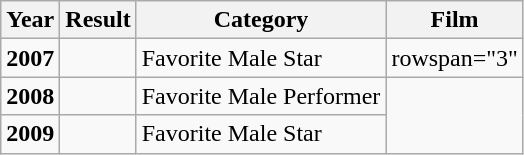<table class="wikitable">
<tr>
<th>Year</th>
<th>Result</th>
<th>Category</th>
<th>Film</th>
</tr>
<tr>
<td><strong>2007</strong></td>
<td></td>
<td>Favorite Male Star</td>
<td>rowspan="3" </td>
</tr>
<tr>
<td><strong>2008</strong></td>
<td></td>
<td>Favorite Male Performer</td>
</tr>
<tr>
<td><strong>2009</strong></td>
<td></td>
<td>Favorite Male Star</td>
</tr>
</table>
